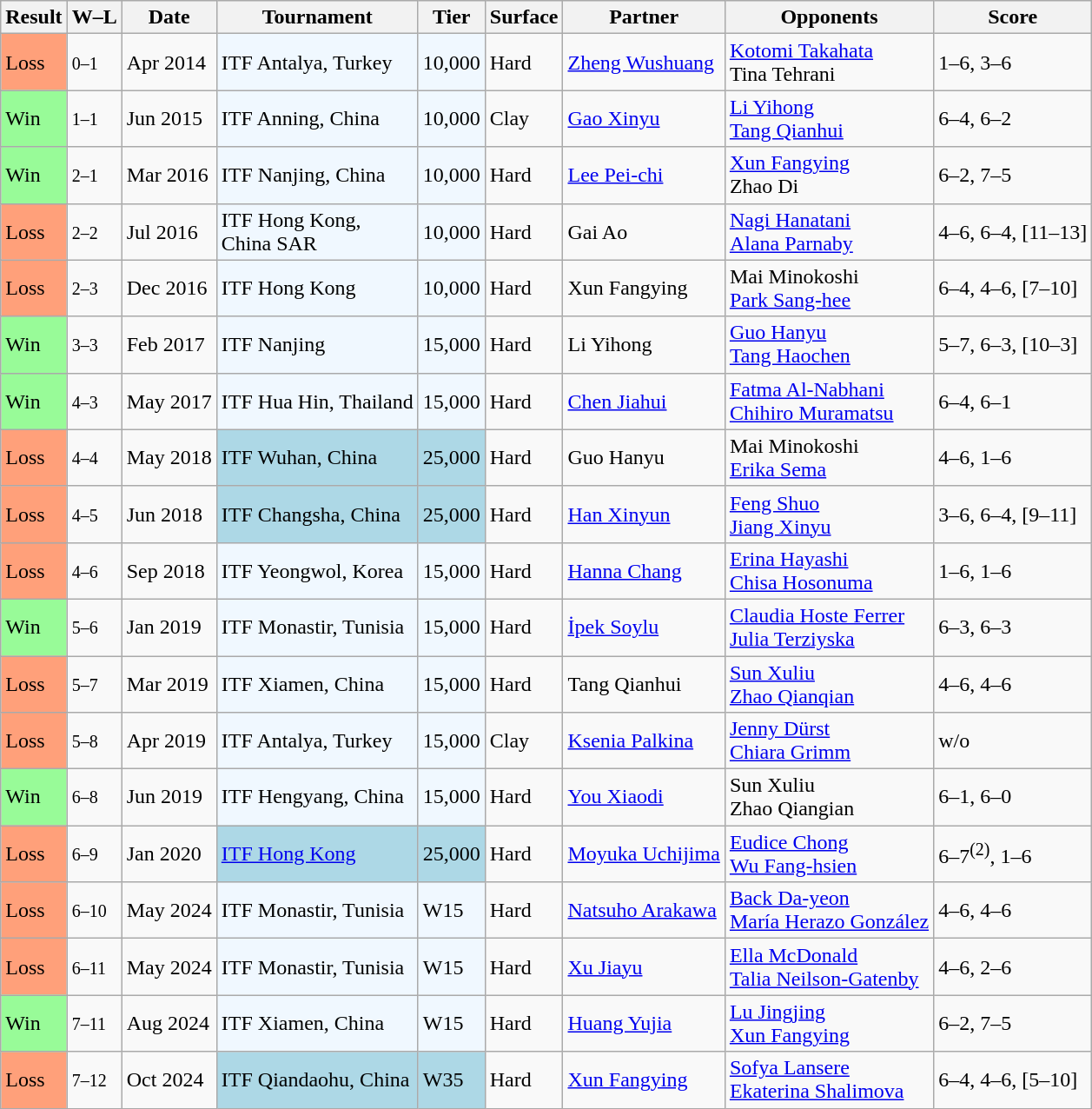<table class="sortable wikitable">
<tr>
<th>Result</th>
<th class="unsortable">W–L</th>
<th>Date</th>
<th>Tournament</th>
<th>Tier</th>
<th>Surface</th>
<th>Partner</th>
<th>Opponents</th>
<th class="unsortable">Score</th>
</tr>
<tr>
<td style="background:#ffa07a;">Loss</td>
<td><small>0–1</small></td>
<td>Apr 2014</td>
<td style="background:#f0f8ff;">ITF Antalya, Turkey</td>
<td style="background:#f0f8ff;">10,000</td>
<td>Hard</td>
<td> <a href='#'>Zheng Wushuang</a></td>
<td> <a href='#'>Kotomi Takahata</a> <br>  Tina Tehrani</td>
<td>1–6, 3–6</td>
</tr>
<tr>
<td style="background:#98fb98;">Win</td>
<td><small>1–1</small></td>
<td>Jun 2015</td>
<td style="background:#f0f8ff;">ITF Anning, China</td>
<td style="background:#f0f8ff;">10,000</td>
<td>Clay</td>
<td> <a href='#'>Gao Xinyu</a></td>
<td> <a href='#'>Li Yihong</a> <br>  <a href='#'>Tang Qianhui</a></td>
<td>6–4, 6–2</td>
</tr>
<tr>
<td style="background:#98fb98;">Win</td>
<td><small>2–1</small></td>
<td>Mar 2016</td>
<td style="background:#f0f8ff;">ITF Nanjing, China</td>
<td style="background:#f0f8ff;">10,000</td>
<td>Hard</td>
<td> <a href='#'>Lee Pei-chi</a></td>
<td> <a href='#'>Xun Fangying</a> <br>  Zhao Di</td>
<td>6–2, 7–5</td>
</tr>
<tr>
<td style="background:#ffa07a;">Loss</td>
<td><small>2–2</small></td>
<td>Jul 2016</td>
<td style="background:#f0f8ff;">ITF Hong Kong, <br>China SAR</td>
<td style="background:#f0f8ff;">10,000</td>
<td>Hard</td>
<td> Gai Ao</td>
<td> <a href='#'>Nagi Hanatani</a> <br>  <a href='#'>Alana Parnaby</a></td>
<td>4–6, 6–4, [11–13]</td>
</tr>
<tr>
<td style="background:#ffa07a;">Loss</td>
<td><small>2–3</small></td>
<td>Dec 2016</td>
<td style="background:#f0f8ff;">ITF Hong Kong</td>
<td style="background:#f0f8ff;">10,000</td>
<td>Hard</td>
<td> Xun Fangying</td>
<td> Mai Minokoshi <br>  <a href='#'>Park Sang-hee</a></td>
<td>6–4, 4–6, [7–10]</td>
</tr>
<tr>
<td style="background:#98fb98;">Win</td>
<td><small>3–3</small></td>
<td>Feb 2017</td>
<td style="background:#f0f8ff;">ITF Nanjing</td>
<td style="background:#f0f8ff;">15,000</td>
<td>Hard</td>
<td> Li Yihong</td>
<td> <a href='#'>Guo Hanyu</a> <br>  <a href='#'>Tang Haochen</a></td>
<td>5–7, 6–3, [10–3]</td>
</tr>
<tr>
<td style="background:#98fb98;">Win</td>
<td><small>4–3</small></td>
<td>May 2017</td>
<td style="background:#f0f8ff;">ITF Hua Hin, Thailand</td>
<td style="background:#f0f8ff;">15,000</td>
<td>Hard</td>
<td> <a href='#'>Chen Jiahui</a></td>
<td> <a href='#'>Fatma Al-Nabhani</a> <br>  <a href='#'>Chihiro Muramatsu</a></td>
<td>6–4, 6–1</td>
</tr>
<tr>
<td style="background:#ffa07a;">Loss</td>
<td><small>4–4</small></td>
<td>May 2018</td>
<td style="background:lightblue;">ITF Wuhan, China</td>
<td style="background:lightblue;">25,000</td>
<td>Hard</td>
<td> Guo Hanyu</td>
<td> Mai Minokoshi <br>  <a href='#'>Erika Sema</a></td>
<td>4–6, 1–6</td>
</tr>
<tr>
<td style="background:#ffa07a;">Loss</td>
<td><small>4–5</small></td>
<td>Jun 2018</td>
<td style="background:lightblue;">ITF Changsha, China</td>
<td style="background:lightblue;">25,000</td>
<td>Hard</td>
<td> <a href='#'>Han Xinyun</a></td>
<td> <a href='#'>Feng Shuo</a> <br>  <a href='#'>Jiang Xinyu</a></td>
<td>3–6, 6–4, [9–11]</td>
</tr>
<tr>
<td style="background:#ffa07a;">Loss</td>
<td><small>4–6</small></td>
<td>Sep 2018</td>
<td style="background:#f0f8ff;">ITF Yeongwol, Korea</td>
<td style="background:#f0f8ff;">15,000</td>
<td>Hard</td>
<td> <a href='#'>Hanna Chang</a></td>
<td> <a href='#'>Erina Hayashi</a> <br>  <a href='#'>Chisa Hosonuma</a></td>
<td>1–6, 1–6</td>
</tr>
<tr>
<td style="background:#98fb98;">Win</td>
<td><small>5–6</small></td>
<td>Jan 2019</td>
<td style="background:#f0f8ff;">ITF Monastir, Tunisia</td>
<td style="background:#f0f8ff;">15,000</td>
<td>Hard</td>
<td> <a href='#'>İpek Soylu</a></td>
<td> <a href='#'>Claudia Hoste Ferrer</a> <br>  <a href='#'>Julia Terziyska</a></td>
<td>6–3, 6–3</td>
</tr>
<tr>
<td style="background:#ffa07a;">Loss</td>
<td><small>5–7</small></td>
<td>Mar 2019</td>
<td style="background:#f0f8ff;">ITF Xiamen, China</td>
<td style="background:#f0f8ff;">15,000</td>
<td>Hard</td>
<td> Tang Qianhui</td>
<td> <a href='#'>Sun Xuliu</a> <br>  <a href='#'>Zhao Qianqian</a></td>
<td>4–6, 4–6</td>
</tr>
<tr>
<td style="background:#ffa07a;">Loss</td>
<td><small>5–8</small></td>
<td>Apr 2019</td>
<td style="background:#f0f8ff;">ITF Antalya, Turkey</td>
<td style="background:#f0f8ff;">15,000</td>
<td>Clay</td>
<td> <a href='#'>Ksenia Palkina</a></td>
<td> <a href='#'>Jenny Dürst</a> <br>  <a href='#'>Chiara Grimm</a></td>
<td>w/o</td>
</tr>
<tr>
<td style="background:#98fb98;">Win</td>
<td><small>6–8</small></td>
<td>Jun 2019</td>
<td style="background:#f0f8ff;">ITF Hengyang, China</td>
<td style="background:#f0f8ff;">15,000</td>
<td>Hard</td>
<td> <a href='#'>You Xiaodi</a></td>
<td> Sun Xuliu <br>  Zhao Qiangian</td>
<td>6–1, 6–0</td>
</tr>
<tr>
<td style="background:#ffa07a;">Loss</td>
<td><small>6–9</small></td>
<td>Jan 2020</td>
<td style="background:lightblue;"><a href='#'>ITF Hong Kong</a></td>
<td style="background:lightblue;">25,000</td>
<td>Hard</td>
<td> <a href='#'>Moyuka Uchijima</a></td>
<td> <a href='#'>Eudice Chong</a> <br>  <a href='#'>Wu Fang-hsien</a></td>
<td>6–7<sup>(2)</sup>, 1–6</td>
</tr>
<tr>
<td style="background:#ffa07a;">Loss</td>
<td><small>6–10</small></td>
<td>May 2024</td>
<td style="background:#f0f8ff;">ITF Monastir, Tunisia</td>
<td style="background:#f0f8ff;">W15</td>
<td>Hard</td>
<td> <a href='#'>Natsuho Arakawa</a></td>
<td> <a href='#'>Back Da-yeon</a> <br>  <a href='#'>María Herazo González</a></td>
<td>4–6, 4–6</td>
</tr>
<tr>
<td style="background:#ffa07a;">Loss</td>
<td><small>6–11</small></td>
<td>May 2024</td>
<td style="background:#f0f8ff;">ITF Monastir, Tunisia</td>
<td style="background:#f0f8ff;">W15</td>
<td>Hard</td>
<td> <a href='#'>Xu Jiayu</a></td>
<td> <a href='#'>Ella McDonald</a> <br>  <a href='#'>Talia Neilson-Gatenby</a></td>
<td>4–6, 2–6</td>
</tr>
<tr>
<td style="background:#98fb98;">Win</td>
<td><small>7–11</small></td>
<td>Aug 2024</td>
<td style="background:#f0f8ff;">ITF Xiamen, China</td>
<td style="background:#f0f8ff;">W15</td>
<td>Hard</td>
<td> <a href='#'>Huang Yujia</a></td>
<td> <a href='#'>Lu Jingjing</a> <br>  <a href='#'>Xun Fangying</a></td>
<td>6–2, 7–5</td>
</tr>
<tr>
<td style="background:#ffa07a;">Loss</td>
<td><small>7–12</small></td>
<td>Oct 2024</td>
<td style="background:lightblue;">ITF Qiandaohu, China</td>
<td style="background:lightblue;">W35</td>
<td>Hard</td>
<td> <a href='#'>Xun Fangying</a></td>
<td> <a href='#'>Sofya Lansere</a> <br>  <a href='#'>Ekaterina Shalimova</a></td>
<td>6–4, 4–6, [5–10]</td>
</tr>
</table>
